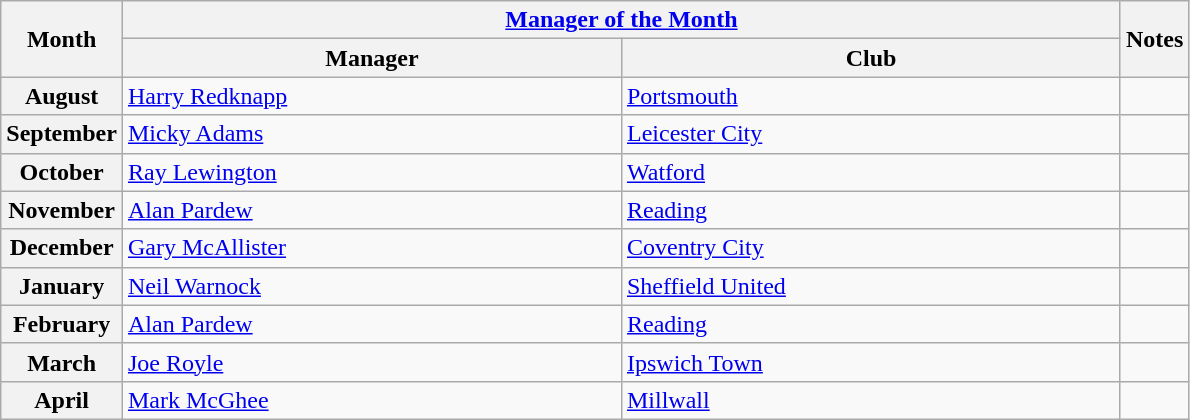<table class="wikitable">
<tr>
<th rowspan="2">Month</th>
<th colspan="2"><a href='#'>Manager of the Month</a></th>
<th rowspan="2">Notes</th>
</tr>
<tr>
<th width=42%>Manager</th>
<th width=42%>Club</th>
</tr>
<tr>
<th>August</th>
<td> <a href='#'>Harry Redknapp</a></td>
<td><a href='#'>Portsmouth</a></td>
<td align="center"></td>
</tr>
<tr>
<th>September</th>
<td> <a href='#'>Micky Adams</a></td>
<td><a href='#'>Leicester City</a></td>
<td align="center"></td>
</tr>
<tr>
<th>October</th>
<td> <a href='#'>Ray Lewington</a></td>
<td><a href='#'>Watford</a></td>
<td align="center"></td>
</tr>
<tr>
<th>November</th>
<td> <a href='#'>Alan Pardew</a></td>
<td><a href='#'>Reading</a></td>
<td align="center"></td>
</tr>
<tr>
<th>December</th>
<td> <a href='#'>Gary McAllister</a></td>
<td><a href='#'>Coventry City</a></td>
<td align="center"></td>
</tr>
<tr>
<th>January</th>
<td> <a href='#'>Neil Warnock</a></td>
<td><a href='#'>Sheffield United</a></td>
<td align="center"></td>
</tr>
<tr>
<th>February</th>
<td> <a href='#'>Alan Pardew</a></td>
<td><a href='#'>Reading</a></td>
<td align="center"></td>
</tr>
<tr>
<th>March</th>
<td> <a href='#'>Joe Royle</a></td>
<td><a href='#'>Ipswich Town</a></td>
<td align="center"></td>
</tr>
<tr>
<th>April</th>
<td> <a href='#'>Mark McGhee</a></td>
<td><a href='#'>Millwall</a></td>
<td align="center"></td>
</tr>
</table>
